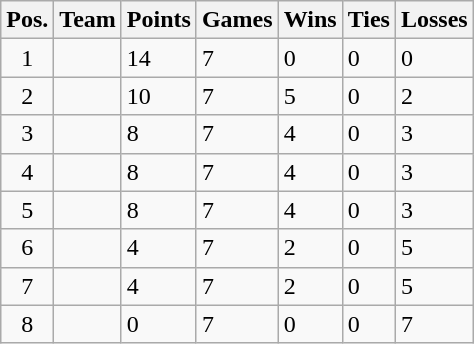<table class="wikitable">
<tr>
<th>Pos.</th>
<th>Team</th>
<th>Points</th>
<th>Games</th>
<th>Wins</th>
<th>Ties</th>
<th>Losses</th>
</tr>
<tr>
<td align="center">1</td>
<td></td>
<td>14</td>
<td>7</td>
<td>0</td>
<td>0</td>
<td>0</td>
</tr>
<tr>
<td align="center">2</td>
<td></td>
<td>10</td>
<td>7</td>
<td>5</td>
<td>0</td>
<td>2</td>
</tr>
<tr>
<td align="center">3</td>
<td></td>
<td>8</td>
<td>7</td>
<td>4</td>
<td>0</td>
<td>3</td>
</tr>
<tr>
<td align="center">4</td>
<td></td>
<td>8</td>
<td>7</td>
<td>4</td>
<td>0</td>
<td>3</td>
</tr>
<tr>
<td align="center">5</td>
<td></td>
<td>8</td>
<td>7</td>
<td>4</td>
<td>0</td>
<td>3</td>
</tr>
<tr>
<td align="center">6</td>
<td></td>
<td>4</td>
<td>7</td>
<td>2</td>
<td>0</td>
<td>5</td>
</tr>
<tr>
<td align="center">7</td>
<td></td>
<td>4</td>
<td>7</td>
<td>2</td>
<td>0</td>
<td>5</td>
</tr>
<tr>
<td align="center">8</td>
<td></td>
<td>0</td>
<td>7</td>
<td>0</td>
<td>0</td>
<td>7</td>
</tr>
</table>
